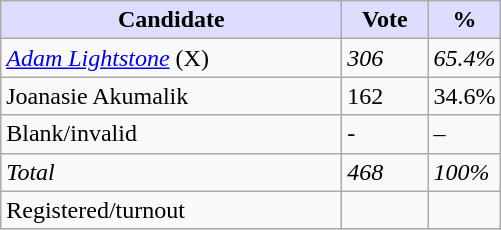<table class="wikitable">
<tr>
<th style="background:#ddf; width:220px;">Candidate</th>
<th style="background:#ddf; width:50px;">Vote</th>
<th style="background:#ddf; width:30px;">%</th>
</tr>
<tr>
<td><em><a href='#'>Adam Lightstone</a></em> (X)</td>
<td><em>306</em></td>
<td><em>65.4%</em></td>
</tr>
<tr>
<td>Joanasie Akumalik</td>
<td>162</td>
<td>34.6%</td>
</tr>
<tr>
<td>Blank/invalid</td>
<td>-</td>
<td>–</td>
</tr>
<tr>
<td><em>Total</em></td>
<td><em>468</em></td>
<td><em>100%</em></td>
</tr>
<tr>
<td>Registered/turnout</td>
<td></td>
<td></td>
</tr>
</table>
